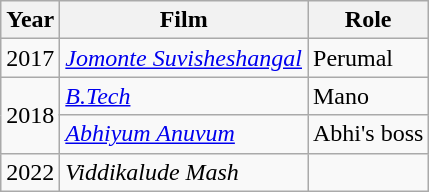<table class="wikitable sortable">
<tr>
<th>Year</th>
<th>Film</th>
<th>Role</th>
</tr>
<tr>
<td>2017</td>
<td><em><a href='#'>Jomonte Suvisheshangal</a></em></td>
<td>Perumal</td>
</tr>
<tr>
<td rowspan="2">2018</td>
<td><em><a href='#'>B.Tech</a></em></td>
<td>Mano</td>
</tr>
<tr>
<td><em><a href='#'>Abhiyum Anuvum</a></em></td>
<td>Abhi's boss</td>
</tr>
<tr>
<td>2022</td>
<td><em>Viddikalude Mash</em></td>
<td></td>
</tr>
</table>
